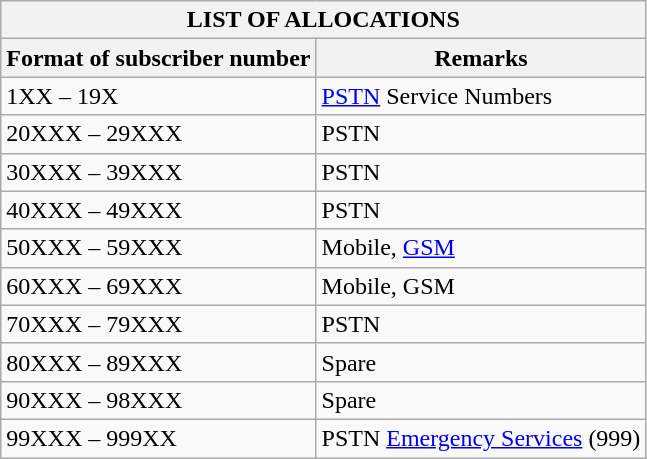<table class="wikitable" border=1>
<tr>
<th colspan="2">LIST OF ALLOCATIONS</th>
</tr>
<tr>
<th>Format of subscriber number</th>
<th>Remarks</th>
</tr>
<tr>
<td>1XX – 19X</td>
<td><a href='#'>PSTN</a> Service Numbers</td>
</tr>
<tr>
<td>20XXX – 29XXX</td>
<td>PSTN</td>
</tr>
<tr>
<td>30XXX – 39XXX</td>
<td>PSTN</td>
</tr>
<tr>
<td>40XXX – 49XXX</td>
<td>PSTN</td>
</tr>
<tr>
<td>50XXX – 59XXX</td>
<td>Mobile, <a href='#'>GSM</a></td>
</tr>
<tr>
<td>60XXX – 69XXX</td>
<td>Mobile, GSM</td>
</tr>
<tr>
<td>70XXX – 79XXX</td>
<td>PSTN</td>
</tr>
<tr>
<td>80XXX – 89XXX</td>
<td>Spare</td>
</tr>
<tr>
<td>90XXX – 98XXX</td>
<td>Spare</td>
</tr>
<tr>
<td>99XXX – 999XX</td>
<td>PSTN <a href='#'>Emergency Services</a> (999)</td>
</tr>
</table>
